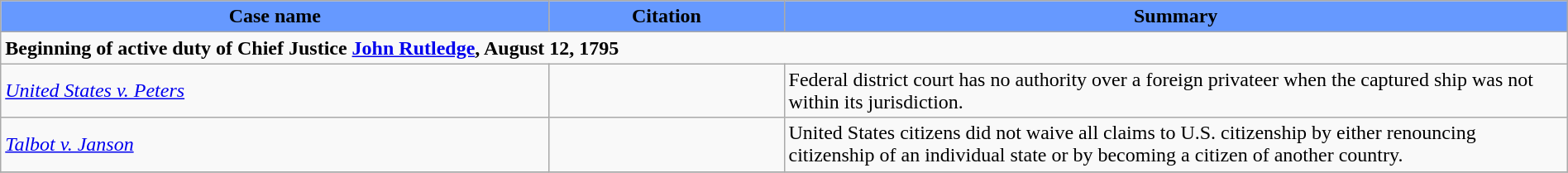<table class="wikitable" style="margin:auto;width:100%">
<tr>
<th style="background:#6699FF">Case name</th>
<th style="background:#6699FF;width:15%">Citation</th>
<th style="background:#6699FF;width:50%">Summary</th>
</tr>
<tr>
<td colspan="3"><strong>Beginning of active duty of Chief Justice <a href='#'>John Rutledge</a>, August 12, 1795</strong></td>
</tr>
<tr>
<td><em><a href='#'>United States v. Peters</a></em></td>
<td></td>
<td>Federal district court has no authority over a foreign privateer when the captured ship was not within its jurisdiction.</td>
</tr>
<tr>
<td><em><a href='#'>Talbot v. Janson</a></em></td>
<td></td>
<td>United States citizens did not waive all claims to U.S. citizenship by either renouncing citizenship of an individual state or by becoming a citizen of another country.</td>
</tr>
<tr>
</tr>
</table>
